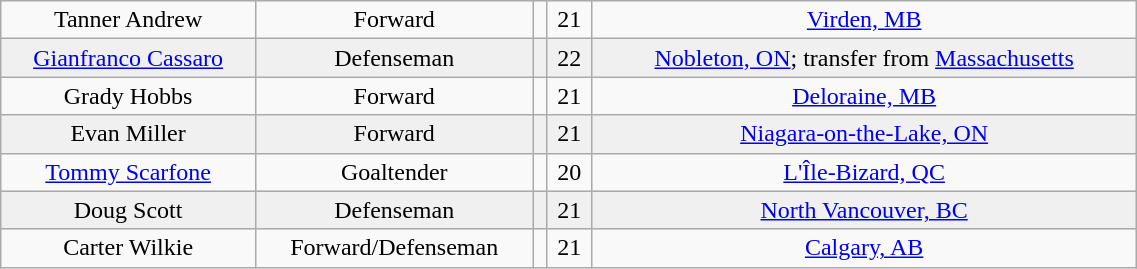<table class="wikitable" width="60%">
<tr align="center" bgcolor="">
<td>Tanner Andrew</td>
<td>Forward</td>
<td></td>
<td>21</td>
<td><a href='#'>Virden, MB</a></td>
</tr>
<tr align="center" bgcolor="f0f0f0">
<td><a href='#'>Gianfranco Cassaro</a></td>
<td>Defenseman</td>
<td></td>
<td>22</td>
<td><a href='#'>Nobleton, ON</a>; transfer from <a href='#'>Massachusetts</a></td>
</tr>
<tr align="center" bgcolor="">
<td>Grady Hobbs</td>
<td>Forward</td>
<td></td>
<td>21</td>
<td><a href='#'>Deloraine, MB</a></td>
</tr>
<tr align="center" bgcolor="f0f0f0">
<td>Evan Miller</td>
<td>Forward</td>
<td></td>
<td>21</td>
<td><a href='#'>Niagara-on-the-Lake, ON</a></td>
</tr>
<tr align="center" bgcolor="">
<td><a href='#'>Tommy Scarfone</a></td>
<td>Goaltender</td>
<td></td>
<td>20</td>
<td><a href='#'>L'Île-Bizard, QC</a></td>
</tr>
<tr align="center" bgcolor="f0f0f0">
<td>Doug Scott</td>
<td>Defenseman</td>
<td></td>
<td>21</td>
<td><a href='#'>North Vancouver, BC</a></td>
</tr>
<tr align="center" bgcolor="">
<td>Carter Wilkie</td>
<td>Forward/Defenseman</td>
<td></td>
<td>21</td>
<td><a href='#'>Calgary, AB</a></td>
</tr>
</table>
